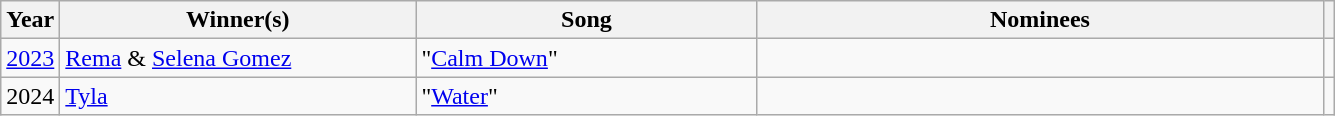<table class="wikitable sortable">
<tr>
<th scope="col">Year</th>
<th scope="col" style="width:230px;">Winner(s)</th>
<th scope="col" style="width:220px;">Song</th>
<th scope="col" style="width:370px;">Nominees</th>
<th scope="col" class="unsortable"></th>
</tr>
<tr>
<td><a href='#'>2023</a></td>
<td><a href='#'>Rema</a> & <a href='#'>Selena Gomez</a></td>
<td>"<a href='#'>Calm Down</a>"</td>
<td></td>
<td style="text-align:center;"></td>
</tr>
<tr>
<td>2024</td>
<td><a href='#'>Tyla</a></td>
<td>"<a href='#'>Water</a>"</td>
<td></td>
<td style="text-align:center;"></td>
</tr>
</table>
